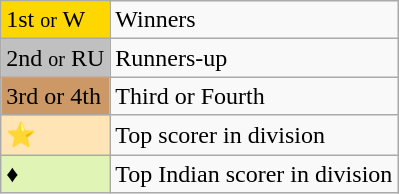<table class="wikitable" text-align:center">
<tr>
<td bgcolor=gold>1st <small>or</small> W</td>
<td>Winners</td>
</tr>
<tr>
<td bgcolor=silver>2nd <small>or</small> RU</td>
<td>Runners-up</td>
</tr>
<tr>
<td bgcolor=#c96>3rd or 4th</td>
<td>Third or Fourth</td>
</tr>
<tr>
<td bgcolor=#FFE4B5>⭐</td>
<td>Top scorer in division</td>
</tr>
<tr>
<td bgcolor=#ERF5B5>♦</td>
<td>Top Indian scorer in division</td>
</tr>
</table>
